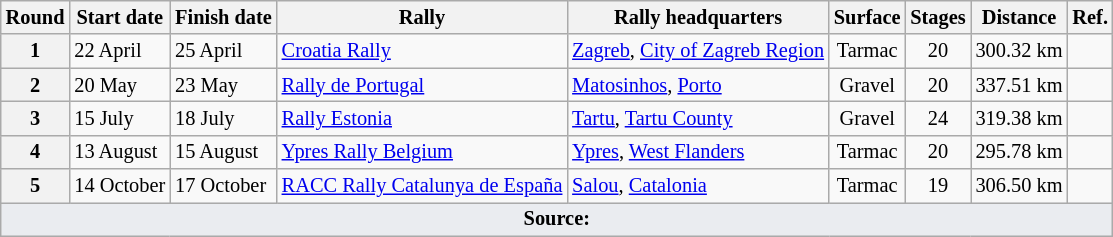<table class="wikitable" style="font-size: 85%;">
<tr>
<th>Round</th>
<th nowrap>Start date</th>
<th nowrap>Finish date</th>
<th>Rally</th>
<th>Rally headquarters</th>
<th>Surface</th>
<th>Stages</th>
<th>Distance</th>
<th>Ref.</th>
</tr>
<tr>
<th>1</th>
<td>22 April</td>
<td>25 April</td>
<td nowrap> <a href='#'>Croatia Rally</a></td>
<td nowrap><a href='#'>Zagreb</a>, <a href='#'>City of Zagreb Region</a></td>
<td align=center>Tarmac</td>
<td align=center>20</td>
<td align=center>300.32 km</td>
<td align=center></td>
</tr>
<tr>
<th>2</th>
<td>20 May</td>
<td>23 May</td>
<td> <a href='#'>Rally de Portugal</a></td>
<td><a href='#'>Matosinhos</a>, <a href='#'>Porto</a></td>
<td align=center>Gravel</td>
<td align=center>20</td>
<td align=center>337.51 km</td>
<td align=center></td>
</tr>
<tr>
<th>3</th>
<td>15 July</td>
<td>18 July</td>
<td> <a href='#'>Rally Estonia</a></td>
<td><a href='#'>Tartu</a>, <a href='#'>Tartu County</a></td>
<td align=center>Gravel</td>
<td align=center>24</td>
<td align=center>319.38 km</td>
<td align=center></td>
</tr>
<tr>
<th>4</th>
<td nowrap>13 August</td>
<td>15 August</td>
<td> <a href='#'>Ypres Rally Belgium</a></td>
<td><a href='#'>Ypres</a>, <a href='#'>West Flanders</a></td>
<td align=center>Tarmac</td>
<td align=center>20</td>
<td align=center>295.78 km</td>
<td align=center></td>
</tr>
<tr>
<th>5</th>
<td nowrap>14 October</td>
<td>17 October</td>
<td nowrap> <a href='#'>RACC Rally Catalunya de España</a></td>
<td><a href='#'>Salou</a>, <a href='#'>Catalonia</a></td>
<td align=center>Tarmac</td>
<td align=center>19</td>
<td align=center>306.50 km</td>
<td align=center></td>
</tr>
<tr>
<td colspan="9" style="background-color:#EAECF0;text-align:center"><strong>Source:</strong></td>
</tr>
</table>
